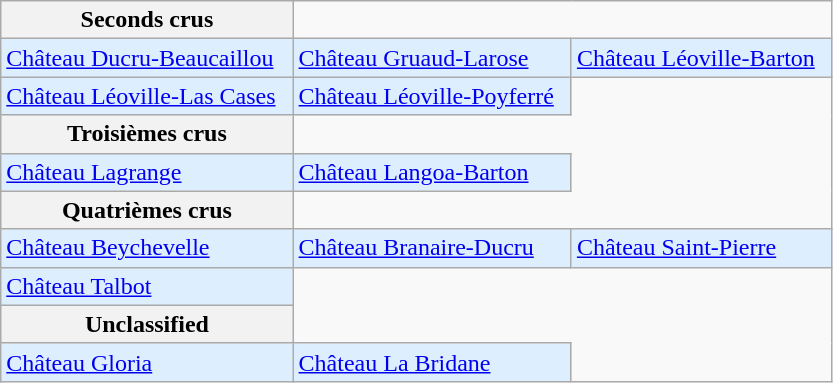<table class="wikitable">
<tr>
<th>Seconds crus</th>
</tr>
<tr ---- bgcolor="#DDEEFF">
<td><a href='#'>Château Ducru-Beaucaillou</a></td>
<td><a href='#'>Château Gruaud-Larose</a></td>
<td><a href='#'>Château Léoville-Barton</a>  </td>
</tr>
<tr ---- bgcolor="#DDEEFF">
<td><a href='#'>Château Léoville-Las Cases</a>  </td>
<td><a href='#'>Château Léoville-Poyferré</a>  </td>
</tr>
<tr ---- bgcolor="#DDEEFF">
<th>Troisièmes crus</th>
</tr>
<tr ---- bgcolor="#DDEEFF">
<td><a href='#'>Château Lagrange</a></td>
<td><a href='#'>Château Langoa-Barton</a></td>
</tr>
<tr ---- bgcolor="#DDEEFF">
<th>Quatrièmes crus</th>
</tr>
<tr ---- bgcolor="#DDEEFF">
<td><a href='#'>Château Beychevelle</a></td>
<td><a href='#'>Château Branaire-Ducru</a></td>
<td><a href='#'>Château Saint-Pierre</a></td>
</tr>
<tr ---- bgcolor="#DDEEFF">
<td><a href='#'>Château Talbot</a></td>
</tr>
<tr ---- bgcolor="#DDEEFF">
<th>Unclassified</th>
</tr>
<tr ---- bgcolor="#DDEEFF">
<td><a href='#'>Château Gloria</a></td>
<td><a href='#'>Château La Bridane</a></td>
</tr>
</table>
